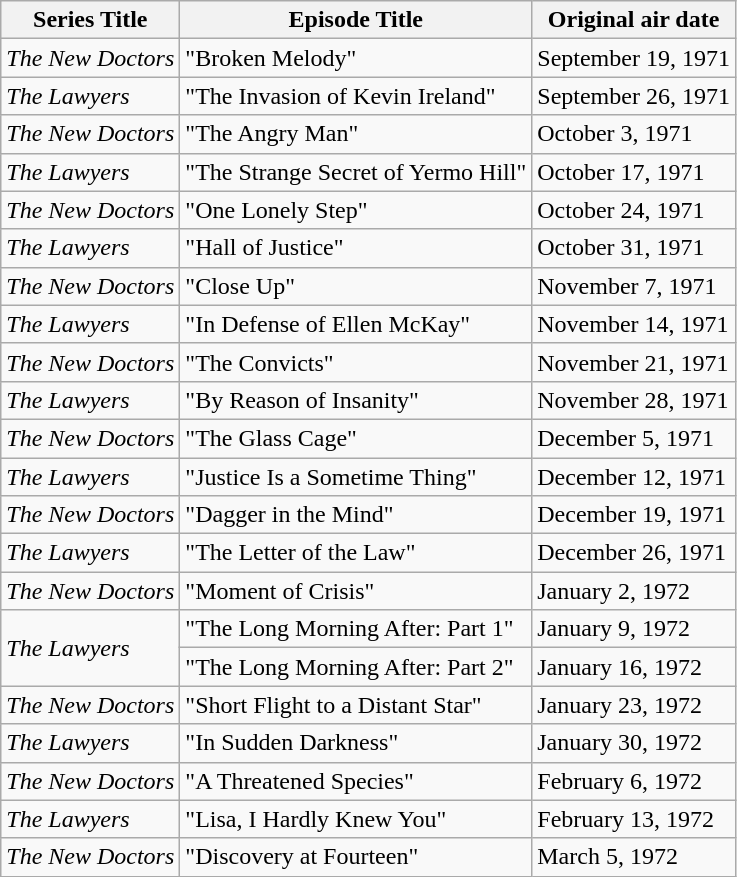<table class="wikitable">
<tr>
<th>Series Title</th>
<th>Episode Title</th>
<th>Original air date</th>
</tr>
<tr>
<td><em>The New Doctors</em></td>
<td>"Broken Melody"</td>
<td>September 19, 1971</td>
</tr>
<tr>
<td><em>The Lawyers</em></td>
<td>"The Invasion of Kevin Ireland"</td>
<td>September 26, 1971</td>
</tr>
<tr>
<td><em>The New Doctors</em></td>
<td>"The Angry Man"</td>
<td>October 3, 1971</td>
</tr>
<tr>
<td><em>The Lawyers</em></td>
<td>"The Strange Secret of Yermo Hill"</td>
<td>October 17, 1971</td>
</tr>
<tr>
<td><em>The New Doctors</em></td>
<td>"One Lonely Step"</td>
<td>October 24, 1971</td>
</tr>
<tr>
<td><em>The Lawyers</em></td>
<td>"Hall of Justice"</td>
<td>October 31, 1971</td>
</tr>
<tr>
<td><em>The New Doctors</em></td>
<td>"Close Up"</td>
<td>November 7, 1971</td>
</tr>
<tr>
<td><em>The Lawyers</em></td>
<td>"In Defense of Ellen McKay"</td>
<td>November 14, 1971</td>
</tr>
<tr>
<td><em>The New Doctors</em></td>
<td>"The Convicts"</td>
<td>November 21, 1971</td>
</tr>
<tr>
<td><em>The Lawyers</em></td>
<td>"By Reason of Insanity"</td>
<td>November 28, 1971</td>
</tr>
<tr>
<td><em>The New Doctors</em></td>
<td>"The Glass Cage"</td>
<td>December 5, 1971</td>
</tr>
<tr>
<td><em>The Lawyers</em></td>
<td>"Justice Is a Sometime Thing"</td>
<td>December 12, 1971</td>
</tr>
<tr>
<td><em>The New Doctors</em></td>
<td>"Dagger in the Mind"</td>
<td>December 19, 1971</td>
</tr>
<tr>
<td><em>The Lawyers</em></td>
<td>"The Letter of the Law"</td>
<td>December 26, 1971</td>
</tr>
<tr>
<td><em>The New Doctors</em></td>
<td>"Moment of Crisis"</td>
<td>January 2, 1972</td>
</tr>
<tr>
<td rowspan="2"><em>The Lawyers</em></td>
<td>"The Long Morning After: Part 1"</td>
<td>January 9, 1972</td>
</tr>
<tr>
<td>"The Long Morning After: Part 2"</td>
<td>January 16, 1972</td>
</tr>
<tr>
<td><em>The New Doctors</em></td>
<td>"Short Flight to a Distant Star"</td>
<td>January 23, 1972</td>
</tr>
<tr>
<td><em>The Lawyers</em></td>
<td>"In Sudden Darkness"</td>
<td>January 30, 1972</td>
</tr>
<tr>
<td><em>The New Doctors</em></td>
<td>"A Threatened Species"</td>
<td>February 6, 1972</td>
</tr>
<tr>
<td><em>The Lawyers</em></td>
<td>"Lisa, I Hardly Knew You"</td>
<td>February 13, 1972</td>
</tr>
<tr>
<td><em>The New Doctors</em></td>
<td>"Discovery at Fourteen"</td>
<td>March 5, 1972</td>
</tr>
</table>
